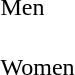<table>
<tr>
<td>Men<br> <br> </td>
<td></td>
<td></td>
<td></td>
</tr>
<tr>
<td>Women<br> <br> </td>
<td></td>
<td></td>
<td></td>
</tr>
</table>
